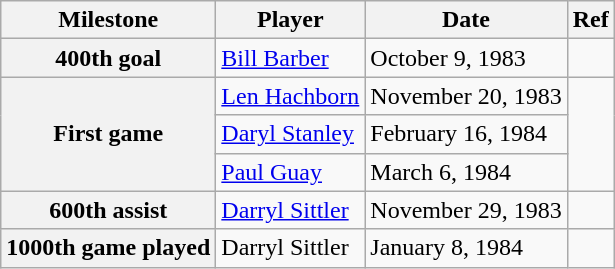<table class="wikitable">
<tr>
<th scope="col">Milestone</th>
<th scope="col">Player</th>
<th scope="col">Date</th>
<th scope="col">Ref</th>
</tr>
<tr>
<th>400th goal</th>
<td><a href='#'>Bill Barber</a></td>
<td>October 9, 1983</td>
<td></td>
</tr>
<tr>
<th rowspan=3>First game</th>
<td><a href='#'>Len Hachborn</a></td>
<td>November 20, 1983</td>
<td rowspan=3></td>
</tr>
<tr>
<td><a href='#'>Daryl Stanley</a></td>
<td>February 16, 1984</td>
</tr>
<tr>
<td><a href='#'>Paul Guay</a></td>
<td>March 6, 1984</td>
</tr>
<tr>
<th>600th assist</th>
<td><a href='#'>Darryl Sittler</a></td>
<td>November 29, 1983</td>
<td></td>
</tr>
<tr>
<th>1000th game played</th>
<td>Darryl Sittler</td>
<td>January 8, 1984</td>
<td></td>
</tr>
</table>
